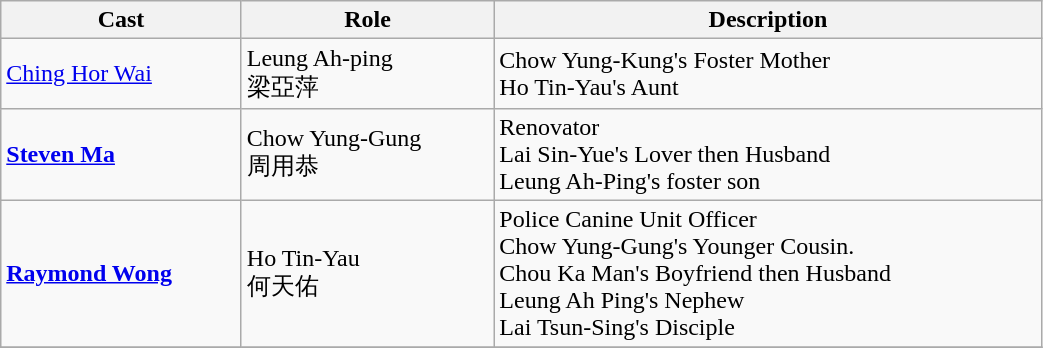<table class="wikitable" width="55%">
<tr>
<th>Cast</th>
<th>Role</th>
<th>Description</th>
</tr>
<tr>
<td><a href='#'>Ching Hor Wai</a></td>
<td>Leung Ah-ping<br>梁亞萍</td>
<td>Chow Yung-Kung's Foster Mother <br> Ho Tin-Yau's Aunt</td>
</tr>
<tr>
<td><strong><a href='#'>Steven Ma</a></strong></td>
<td>Chow Yung-Gung <br> 周用恭</td>
<td>Renovator <br> Lai Sin-Yue's Lover then Husband <br> Leung Ah-Ping's foster son</td>
</tr>
<tr>
<td><strong><a href='#'>Raymond Wong</a></strong></td>
<td>Ho Tin-Yau <br> 何天佑</td>
<td>Police Canine Unit Officer <br> Chow Yung-Gung's Younger Cousin. <br> Chou Ka Man's Boyfriend then Husband <br> Leung Ah Ping's Nephew <br> Lai Tsun-Sing's Disciple</td>
</tr>
<tr>
</tr>
</table>
